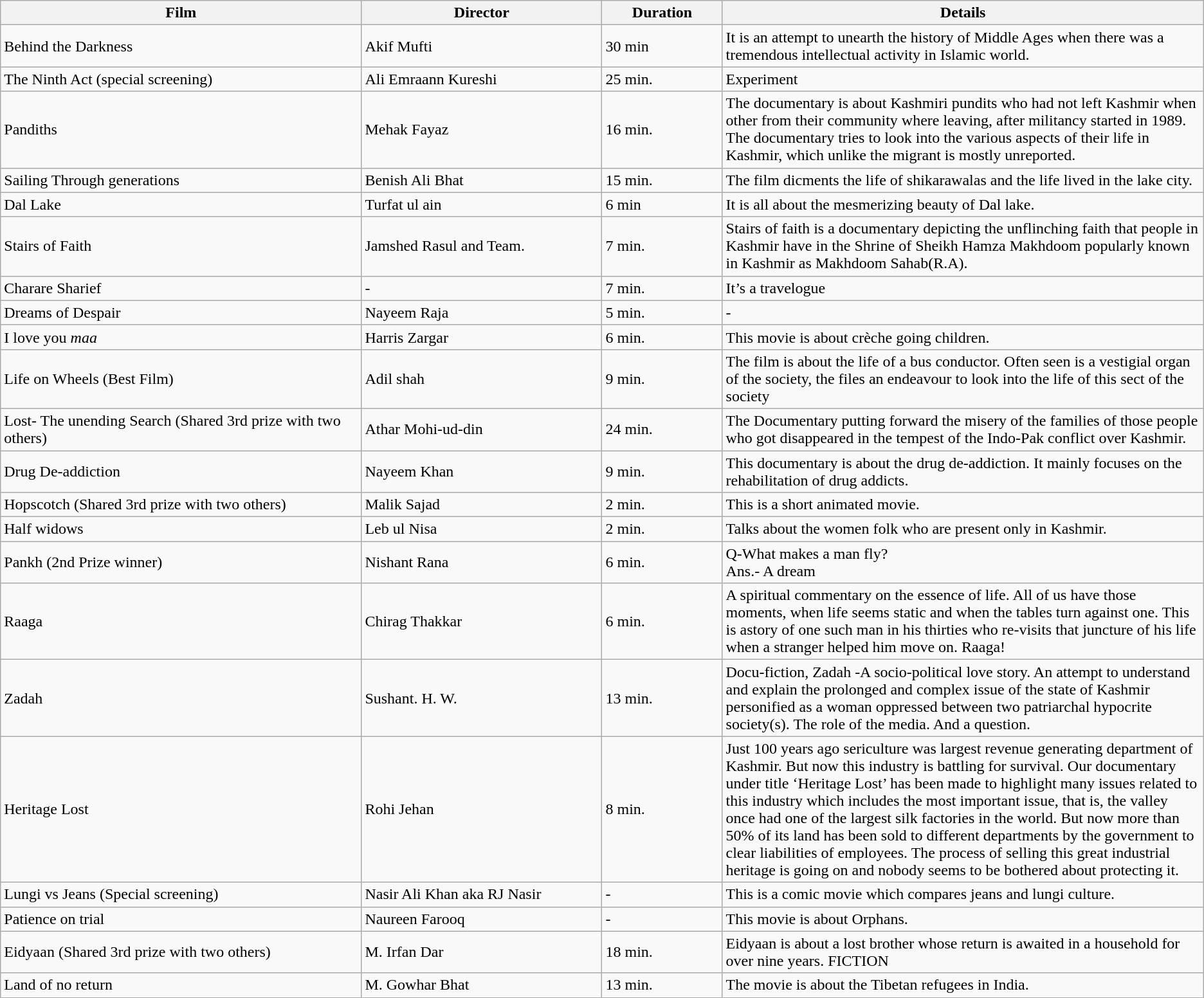<table class="wikitable sortable">
<tr>
<th width="30%">Film</th>
<th width="20%">Director</th>
<th width="10%">Duration</th>
<th width="40%">Details</th>
</tr>
<tr>
<td>Behind the Darkness</td>
<td>Akif Mufti</td>
<td>30 min</td>
<td>It is an attempt to unearth the history of Middle Ages when there was a tremendous intellectual activity in Islamic world.</td>
</tr>
<tr>
<td>The Ninth Act (special screening)</td>
<td>Ali Emraann Kureshi</td>
<td>25 min.</td>
<td>Experiment</td>
</tr>
<tr>
<td>Pandiths</td>
<td>Mehak Fayaz</td>
<td>16 min.</td>
<td>The documentary is about Kashmiri pundits who had not left Kashmir when other from their community where leaving, after militancy started in 1989. The documentary tries to look into the various aspects of their life in Kashmir, which unlike the migrant is mostly unreported.</td>
</tr>
<tr>
<td>Sailing Through generations</td>
<td>Benish Ali Bhat</td>
<td>15 min.</td>
<td>The film dicments the life of shikarawalas and the life lived in the lake city.</td>
</tr>
<tr>
<td>Dal Lake</td>
<td>Turfat ul ain</td>
<td>6 min</td>
<td>It is all about the mesmerizing beauty of Dal lake.</td>
</tr>
<tr>
<td>Stairs of Faith</td>
<td>Jamshed Rasul and Team.</td>
<td>7 min.</td>
<td>Stairs of faith is a documentary depicting the unflinching faith that people in Kashmir have in the Shrine of Sheikh Hamza Makhdoom popularly known in Kashmir as Makhdoom Sahab(R.A).</td>
</tr>
<tr>
<td>Charare Sharief</td>
<td>-</td>
<td>7 min.</td>
<td>It’s a travelogue</td>
</tr>
<tr>
<td>Dreams of Despair</td>
<td>Nayeem Raja</td>
<td>5 min.</td>
<td>-</td>
</tr>
<tr>
<td>I love you <em>maa</em></td>
<td>Harris Zargar</td>
<td>6 min.</td>
<td>This movie is about crèche going children.</td>
</tr>
<tr>
<td>Life on Wheels (Best Film)</td>
<td>Adil shah</td>
<td>9 min.</td>
<td>The film is about the life of a bus conductor. Often seen is a vestigial organ of the society, the files an endeavour to look into the life of this sect of the society</td>
</tr>
<tr>
<td>Lost- The unending Search (Shared 3rd prize with two others)</td>
<td>Athar Mohi-ud-din</td>
<td>24 min.</td>
<td>The Documentary putting forward the misery of the families of those people who got disappeared in the tempest of the Indo-Pak conflict over Kashmir.</td>
</tr>
<tr>
<td>Drug De-addiction</td>
<td>Nayeem Khan</td>
<td>9 min.</td>
<td>This documentary is about the drug de-addiction. It mainly focuses on the rehabilitation of drug addicts.</td>
</tr>
<tr>
<td>Hopscotch (Shared 3rd prize with two others)</td>
<td>Malik Sajad</td>
<td>2 min.</td>
<td>This is a short animated movie.</td>
</tr>
<tr>
<td>Half widows</td>
<td>Leb ul Nisa</td>
<td>2 min.</td>
<td>Talks about the women folk who are present only in Kashmir.</td>
</tr>
<tr>
<td>Pankh (2nd Prize winner)</td>
<td>Nishant Rana</td>
<td>6 min.</td>
<td>Q-What makes a man fly?<br>Ans.- A dream</td>
</tr>
<tr>
<td>Raaga</td>
<td>Chirag Thakkar</td>
<td>6  min.</td>
<td>A spiritual commentary on the essence of life. All of us have those moments, when life seems static and when the tables turn against one. This is astory of one such man in his thirties who re-visits that juncture of his life when a stranger helped him move on. Raaga!</td>
</tr>
<tr>
<td>Zadah</td>
<td>Sushant. H. W.</td>
<td>13 min.</td>
<td>Docu-fiction, Zadah -A socio-political love story. An attempt to understand and explain the prolonged and complex issue of the state of Kashmir personified as a woman oppressed between two patriarchal hypocrite society(s).  The role of the media.  And a question.</td>
</tr>
<tr>
<td>Heritage Lost</td>
<td>Rohi Jehan</td>
<td>8 min.</td>
<td>Just 100 years ago sericulture was largest revenue generating department of Kashmir.  But now this industry is battling for survival. Our documentary under title ‘Heritage Lost’ has been made to highlight many issues related to this industry which includes the most important issue, that is, the valley once had one of the largest silk factories in the world. But now more than 50% of its land has been sold to different departments by the government to clear liabilities of employees. The process of selling this great industrial heritage is going on and nobody seems to be bothered about protecting it.</td>
</tr>
<tr>
<td>Lungi vs Jeans (Special screening)</td>
<td>Nasir Ali Khan aka RJ Nasir</td>
<td>-</td>
<td>This is a comic movie which compares jeans and lungi culture.</td>
</tr>
<tr>
<td>Patience on trial</td>
<td>Naureen Farooq</td>
<td>-</td>
<td>This movie is about Orphans.</td>
</tr>
<tr>
<td>Eidyaan (Shared 3rd prize with two others)</td>
<td>M.  Irfan Dar</td>
<td>18 min.</td>
<td>Eidyaan is about a lost brother whose return is awaited in a household for over nine years. FICTION</td>
</tr>
<tr>
<td>Land of no return</td>
<td>M. Gowhar Bhat</td>
<td>13 min.</td>
<td>The movie is about the Tibetan refugees in India.</td>
</tr>
</table>
